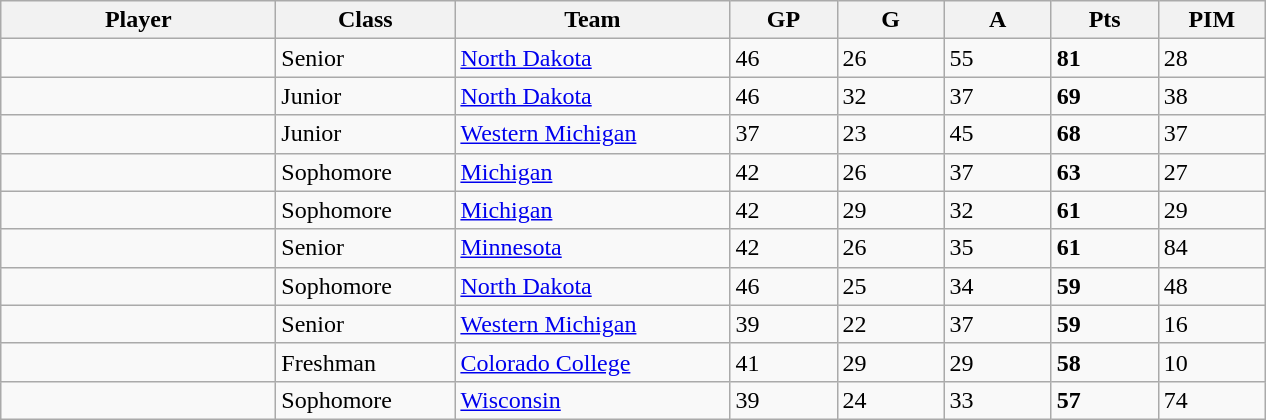<table class="wikitable sortable">
<tr>
<th style="width: 11em;">Player</th>
<th style="width: 7em;">Class</th>
<th style="width: 11em;">Team</th>
<th style="width: 4em;">GP</th>
<th style="width: 4em;">G</th>
<th style="width: 4em;">A</th>
<th style="width: 4em;">Pts</th>
<th style="width: 4em;">PIM</th>
</tr>
<tr>
<td></td>
<td>Senior</td>
<td><a href='#'>North Dakota</a></td>
<td>46</td>
<td>26</td>
<td>55</td>
<td><strong>81</strong></td>
<td>28</td>
</tr>
<tr>
<td></td>
<td>Junior</td>
<td><a href='#'>North Dakota</a></td>
<td>46</td>
<td>32</td>
<td>37</td>
<td><strong>69</strong></td>
<td>38</td>
</tr>
<tr>
<td></td>
<td>Junior</td>
<td><a href='#'>Western Michigan</a></td>
<td>37</td>
<td>23</td>
<td>45</td>
<td><strong>68</strong></td>
<td>37</td>
</tr>
<tr>
<td></td>
<td>Sophomore</td>
<td><a href='#'>Michigan</a></td>
<td>42</td>
<td>26</td>
<td>37</td>
<td><strong>63</strong></td>
<td>27</td>
</tr>
<tr>
<td></td>
<td>Sophomore</td>
<td><a href='#'>Michigan</a></td>
<td>42</td>
<td>29</td>
<td>32</td>
<td><strong>61</strong></td>
<td>29</td>
</tr>
<tr>
<td></td>
<td>Senior</td>
<td><a href='#'>Minnesota</a></td>
<td>42</td>
<td>26</td>
<td>35</td>
<td><strong>61</strong></td>
<td>84</td>
</tr>
<tr>
<td></td>
<td>Sophomore</td>
<td><a href='#'>North Dakota</a></td>
<td>46</td>
<td>25</td>
<td>34</td>
<td><strong>59</strong></td>
<td>48</td>
</tr>
<tr>
<td></td>
<td>Senior</td>
<td><a href='#'>Western Michigan</a></td>
<td>39</td>
<td>22</td>
<td>37</td>
<td><strong>59</strong></td>
<td>16</td>
</tr>
<tr>
<td></td>
<td>Freshman</td>
<td><a href='#'>Colorado College</a></td>
<td>41</td>
<td>29</td>
<td>29</td>
<td><strong>58</strong></td>
<td>10</td>
</tr>
<tr>
<td></td>
<td>Sophomore</td>
<td><a href='#'>Wisconsin</a></td>
<td>39</td>
<td>24</td>
<td>33</td>
<td><strong>57</strong></td>
<td>74</td>
</tr>
</table>
